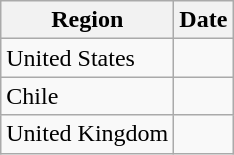<table class="wikitable">
<tr>
<th>Region</th>
<th>Date</th>
</tr>
<tr>
<td>United States</td>
<td></td>
</tr>
<tr>
<td>Chile</td>
<td></td>
</tr>
<tr>
<td>United Kingdom</td>
<td></td>
</tr>
</table>
